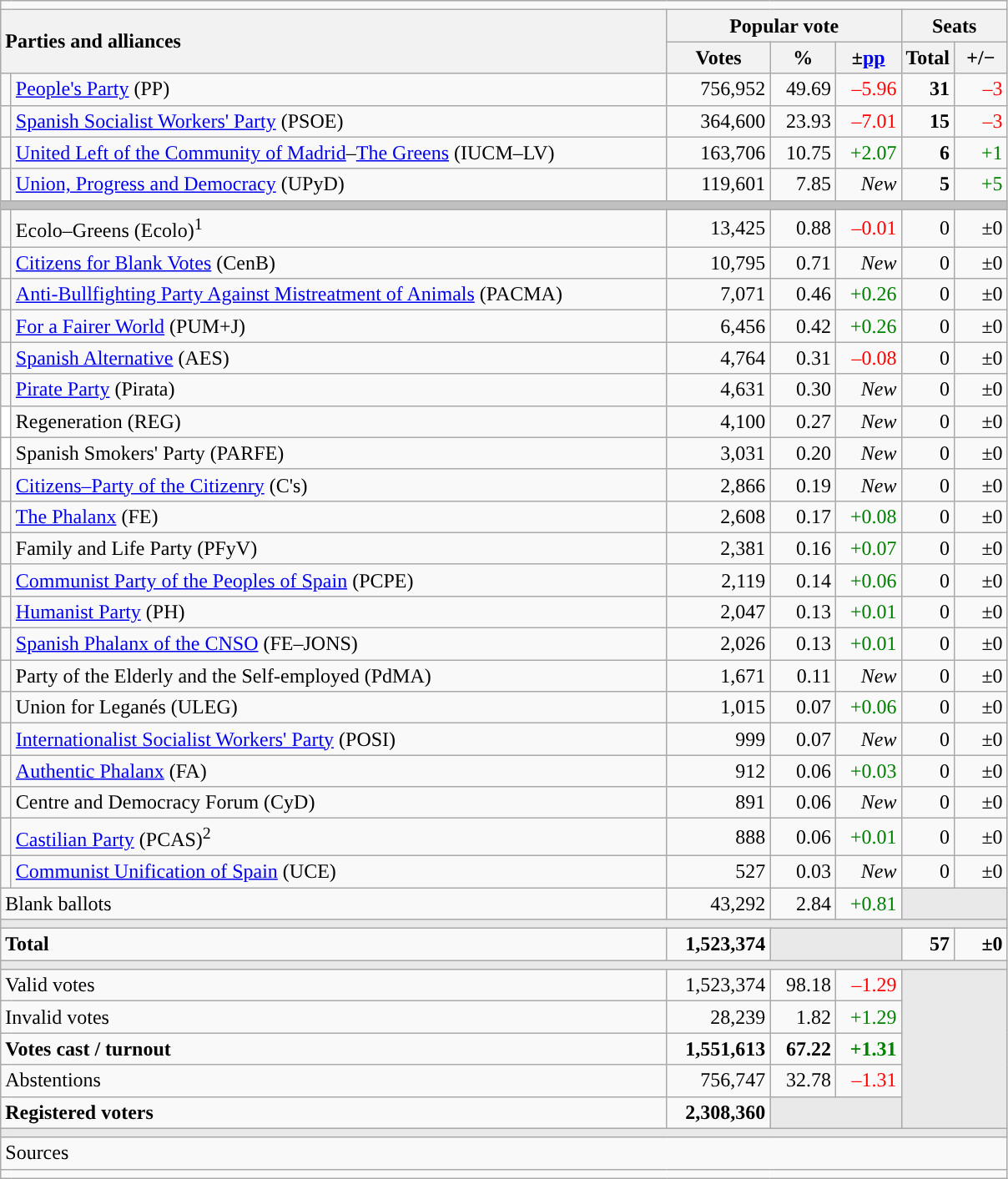<table class="wikitable" style="text-align:right;">
<tr>
<td colspan="7"></td>
</tr>
<tr>
<th style="text-align:left;" rowspan="2" colspan="2" width="525">Parties and alliances</th>
<th colspan="3">Popular vote</th>
<th colspan="2">Seats</th>
</tr>
<tr>
<th width="75">Votes</th>
<th width="45">%</th>
<th width="45">±<a href='#'>pp</a></th>
<th width="35">Total</th>
<th width="35">+/−</th>
</tr>
<tr>
<td width="1" style="color:inherit;background:"></td>
<td align="left"><a href='#'>People's Party</a> (PP)</td>
<td>756,952</td>
<td>49.69</td>
<td style="color:red;">–5.96</td>
<td><strong>31</strong></td>
<td style="color:red;">–3</td>
</tr>
<tr>
<td style="color:inherit;background:"></td>
<td align="left"><a href='#'>Spanish Socialist Workers' Party</a> (PSOE)</td>
<td>364,600</td>
<td>23.93</td>
<td style="color:red;">–7.01</td>
<td><strong>15</strong></td>
<td style="color:red;">–3</td>
</tr>
<tr>
<td style="color:inherit;background:"></td>
<td align="left"><a href='#'>United Left of the Community of Madrid</a>–<a href='#'>The Greens</a> (IUCM–LV)</td>
<td>163,706</td>
<td>10.75</td>
<td style="color:green;">+2.07</td>
<td><strong>6</strong></td>
<td style="color:green;">+1</td>
</tr>
<tr>
<td style="color:inherit;background:"></td>
<td align="left"><a href='#'>Union, Progress and Democracy</a> (UPyD)</td>
<td>119,601</td>
<td>7.85</td>
<td><em>New</em></td>
<td><strong>5</strong></td>
<td style="color:green;">+5</td>
</tr>
<tr>
<td colspan="7" bgcolor="#C0C0C0"></td>
</tr>
<tr>
<td style="color:inherit;background:"></td>
<td align="left">Ecolo–Greens (Ecolo)<sup>1</sup></td>
<td>13,425</td>
<td>0.88</td>
<td style="color:red;">–0.01</td>
<td>0</td>
<td>±0</td>
</tr>
<tr>
<td style="color:inherit;background:"></td>
<td align="left"><a href='#'>Citizens for Blank Votes</a> (CenB)</td>
<td>10,795</td>
<td>0.71</td>
<td><em>New</em></td>
<td>0</td>
<td>±0</td>
</tr>
<tr>
<td style="color:inherit;background:"></td>
<td align="left"><a href='#'>Anti-Bullfighting Party Against Mistreatment of Animals</a> (PACMA)</td>
<td>7,071</td>
<td>0.46</td>
<td style="color:green;">+0.26</td>
<td>0</td>
<td>±0</td>
</tr>
<tr>
<td style="color:inherit;background:"></td>
<td align="left"><a href='#'>For a Fairer World</a> (PUM+J)</td>
<td>6,456</td>
<td>0.42</td>
<td style="color:green;">+0.26</td>
<td>0</td>
<td>±0</td>
</tr>
<tr>
<td style="color:inherit;background:"></td>
<td align="left"><a href='#'>Spanish Alternative</a> (AES)</td>
<td>4,764</td>
<td>0.31</td>
<td style="color:red;">–0.08</td>
<td>0</td>
<td>±0</td>
</tr>
<tr>
<td style="color:inherit;background:"></td>
<td align="left"><a href='#'>Pirate Party</a> (Pirata)</td>
<td>4,631</td>
<td>0.30</td>
<td><em>New</em></td>
<td>0</td>
<td>±0</td>
</tr>
<tr>
<td bgcolor="white"></td>
<td align="left">Regeneration (REG)</td>
<td>4,100</td>
<td>0.27</td>
<td><em>New</em></td>
<td>0</td>
<td>±0</td>
</tr>
<tr>
<td bgcolor="white"></td>
<td align="left">Spanish Smokers' Party (PARFE)</td>
<td>3,031</td>
<td>0.20</td>
<td><em>New</em></td>
<td>0</td>
<td>±0</td>
</tr>
<tr>
<td style="color:inherit;background:"></td>
<td align="left"><a href='#'>Citizens–Party of the Citizenry</a> (C's)</td>
<td>2,866</td>
<td>0.19</td>
<td><em>New</em></td>
<td>0</td>
<td>±0</td>
</tr>
<tr>
<td style="color:inherit;background:"></td>
<td align="left"><a href='#'>The Phalanx</a> (FE)</td>
<td>2,608</td>
<td>0.17</td>
<td style="color:green;">+0.08</td>
<td>0</td>
<td>±0</td>
</tr>
<tr>
<td style="color:inherit;background:"></td>
<td align="left">Family and Life Party (PFyV)</td>
<td>2,381</td>
<td>0.16</td>
<td style="color:green;">+0.07</td>
<td>0</td>
<td>±0</td>
</tr>
<tr>
<td style="color:inherit;background:"></td>
<td align="left"><a href='#'>Communist Party of the Peoples of Spain</a> (PCPE)</td>
<td>2,119</td>
<td>0.14</td>
<td style="color:green;">+0.06</td>
<td>0</td>
<td>±0</td>
</tr>
<tr>
<td style="color:inherit;background:"></td>
<td align="left"><a href='#'>Humanist Party</a> (PH)</td>
<td>2,047</td>
<td>0.13</td>
<td style="color:green;">+0.01</td>
<td>0</td>
<td>±0</td>
</tr>
<tr>
<td style="color:inherit;background:"></td>
<td align="left"><a href='#'>Spanish Phalanx of the CNSO</a> (FE–JONS)</td>
<td>2,026</td>
<td>0.13</td>
<td style="color:green;">+0.01</td>
<td>0</td>
<td>±0</td>
</tr>
<tr>
<td style="color:inherit;background:"></td>
<td align="left">Party of the Elderly and the Self-employed (PdMA)</td>
<td>1,671</td>
<td>0.11</td>
<td><em>New</em></td>
<td>0</td>
<td>±0</td>
</tr>
<tr>
<td style="color:inherit;background:"></td>
<td align="left">Union for Leganés (ULEG)</td>
<td>1,015</td>
<td>0.07</td>
<td style="color:green;">+0.06</td>
<td>0</td>
<td>±0</td>
</tr>
<tr>
<td style="color:inherit;background:"></td>
<td align="left"><a href='#'>Internationalist Socialist Workers' Party</a> (POSI)</td>
<td>999</td>
<td>0.07</td>
<td><em>New</em></td>
<td>0</td>
<td>±0</td>
</tr>
<tr>
<td style="color:inherit;background:"></td>
<td align="left"><a href='#'>Authentic Phalanx</a> (FA)</td>
<td>912</td>
<td>0.06</td>
<td style="color:green;">+0.03</td>
<td>0</td>
<td>±0</td>
</tr>
<tr>
<td style="color:inherit;background:"></td>
<td align="left">Centre and Democracy Forum (CyD)</td>
<td>891</td>
<td>0.06</td>
<td><em>New</em></td>
<td>0</td>
<td>±0</td>
</tr>
<tr>
<td style="color:inherit;background:"></td>
<td align="left"><a href='#'>Castilian Party</a> (PCAS)<sup>2</sup></td>
<td>888</td>
<td>0.06</td>
<td style="color:green;">+0.01</td>
<td>0</td>
<td>±0</td>
</tr>
<tr>
<td style="color:inherit;background:"></td>
<td align="left"><a href='#'>Communist Unification of Spain</a> (UCE)</td>
<td>527</td>
<td>0.03</td>
<td><em>New</em></td>
<td>0</td>
<td>±0</td>
</tr>
<tr>
<td align="left" colspan="2">Blank ballots</td>
<td>43,292</td>
<td>2.84</td>
<td style="color:green;">+0.81</td>
<td bgcolor="#E9E9E9" colspan="2"></td>
</tr>
<tr>
<td colspan="7" bgcolor="#E9E9E9"></td>
</tr>
<tr style="font-weight:bold;">
<td align="left" colspan="2">Total</td>
<td>1,523,374</td>
<td bgcolor="#E9E9E9" colspan="2"></td>
<td>57</td>
<td>±0</td>
</tr>
<tr>
<td colspan="7" bgcolor="#E9E9E9"></td>
</tr>
<tr>
<td align="left" colspan="2">Valid votes</td>
<td>1,523,374</td>
<td>98.18</td>
<td style="color:red;">–1.29</td>
<td bgcolor="#E9E9E9" colspan="2" rowspan="5"></td>
</tr>
<tr>
<td align="left" colspan="2">Invalid votes</td>
<td>28,239</td>
<td>1.82</td>
<td style="color:green;">+1.29</td>
</tr>
<tr style="font-weight:bold;">
<td align="left" colspan="2">Votes cast / turnout</td>
<td>1,551,613</td>
<td>67.22</td>
<td style="color:green;">+1.31</td>
</tr>
<tr>
<td align="left" colspan="2">Abstentions</td>
<td>756,747</td>
<td>32.78</td>
<td style="color:red;">–1.31</td>
</tr>
<tr style="font-weight:bold;">
<td align="left" colspan="2">Registered voters</td>
<td>2,308,360</td>
<td bgcolor="#E9E9E9" colspan="2"></td>
</tr>
<tr>
<td colspan="7" bgcolor="#E9E9E9"></td>
</tr>
<tr>
<td align="left" colspan="7">Sources</td>
</tr>
<tr>
<td colspan="7" style="text-align:left; max-width:790px;"></td>
</tr>
</table>
